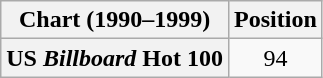<table class="wikitable plainrowheaders" style="text-align:center">
<tr>
<th>Chart (1990–1999)</th>
<th>Position</th>
</tr>
<tr>
<th scope="row">US <em>Billboard</em> Hot 100</th>
<td>94</td>
</tr>
</table>
